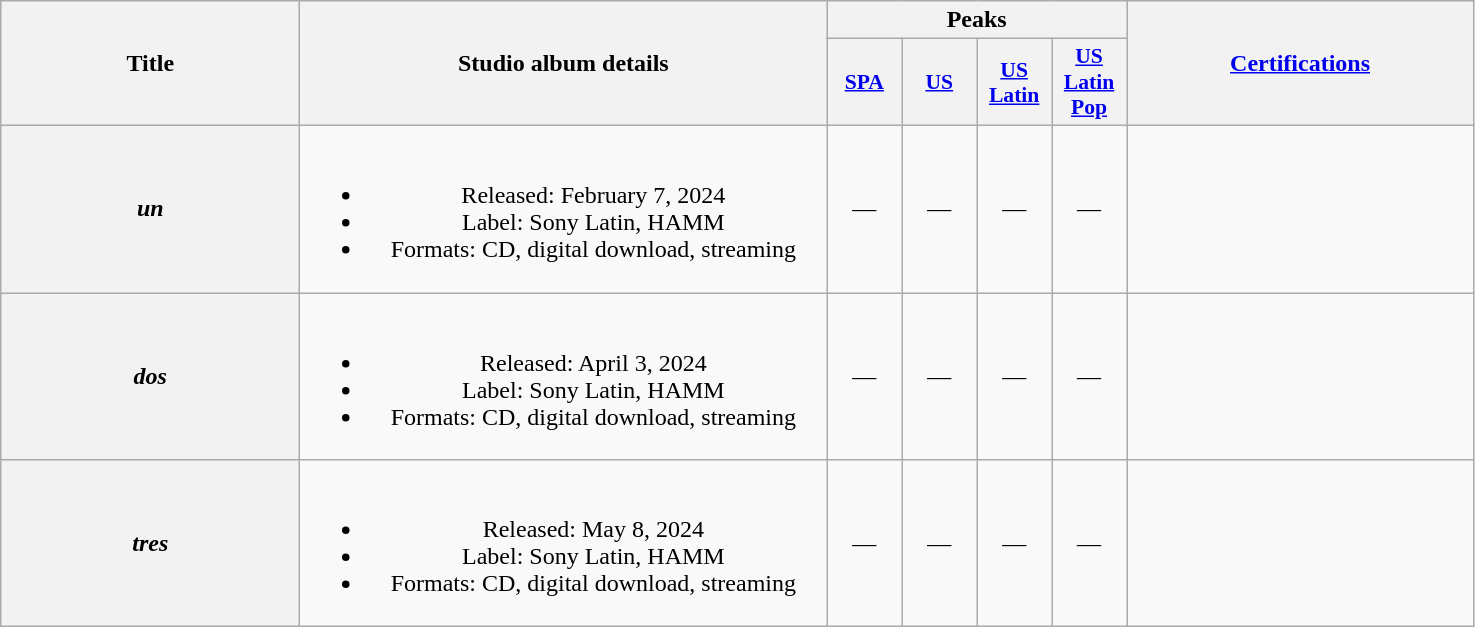<table class="wikitable plainrowheaders" style="text-align:center;">
<tr>
<th scope="col" rowspan="2" style="width:12em;">Title</th>
<th scope="col" rowspan="2" style="width:21.5em;">Studio album details</th>
<th scope="col" colspan="4">Peaks</th>
<th scope="col" rowspan="2" style="width:14em;"><a href='#'>Certifications</a></th>
</tr>
<tr>
<th scope="col" style="width:3em;font-size:90%;"><a href='#'>SPA</a><br></th>
<th scope="col" style="width:3em;font-size:90%;"><a href='#'>US</a><br></th>
<th scope="col" style="width:3em;font-size:90%;"><a href='#'>US<br>Latin</a><br></th>
<th scope="col" style="width:3em;font-size:90%;"><a href='#'>US<br>Latin<br>Pop</a><br></th>
</tr>
<tr>
<th scope="row"><em>un</em></th>
<td><br><ul><li>Released: February 7, 2024</li><li>Label: Sony Latin, HAMM</li><li>Formats: CD, digital download, streaming</li></ul></td>
<td>—</td>
<td>—</td>
<td>—</td>
<td>—</td>
<td></td>
</tr>
<tr>
<th scope="row"><em>dos</em></th>
<td><br><ul><li>Released: April 3, 2024</li><li>Label: Sony Latin, HAMM</li><li>Formats: CD, digital download, streaming</li></ul></td>
<td>—</td>
<td>—</td>
<td>—</td>
<td>—</td>
<td></td>
</tr>
<tr>
<th scope="row"><em>tres</em></th>
<td><br><ul><li>Released: May 8, 2024</li><li>Label: Sony Latin, HAMM</li><li>Formats: CD, digital download, streaming</li></ul></td>
<td>—</td>
<td>—</td>
<td>—</td>
<td>—</td>
<td></td>
</tr>
</table>
